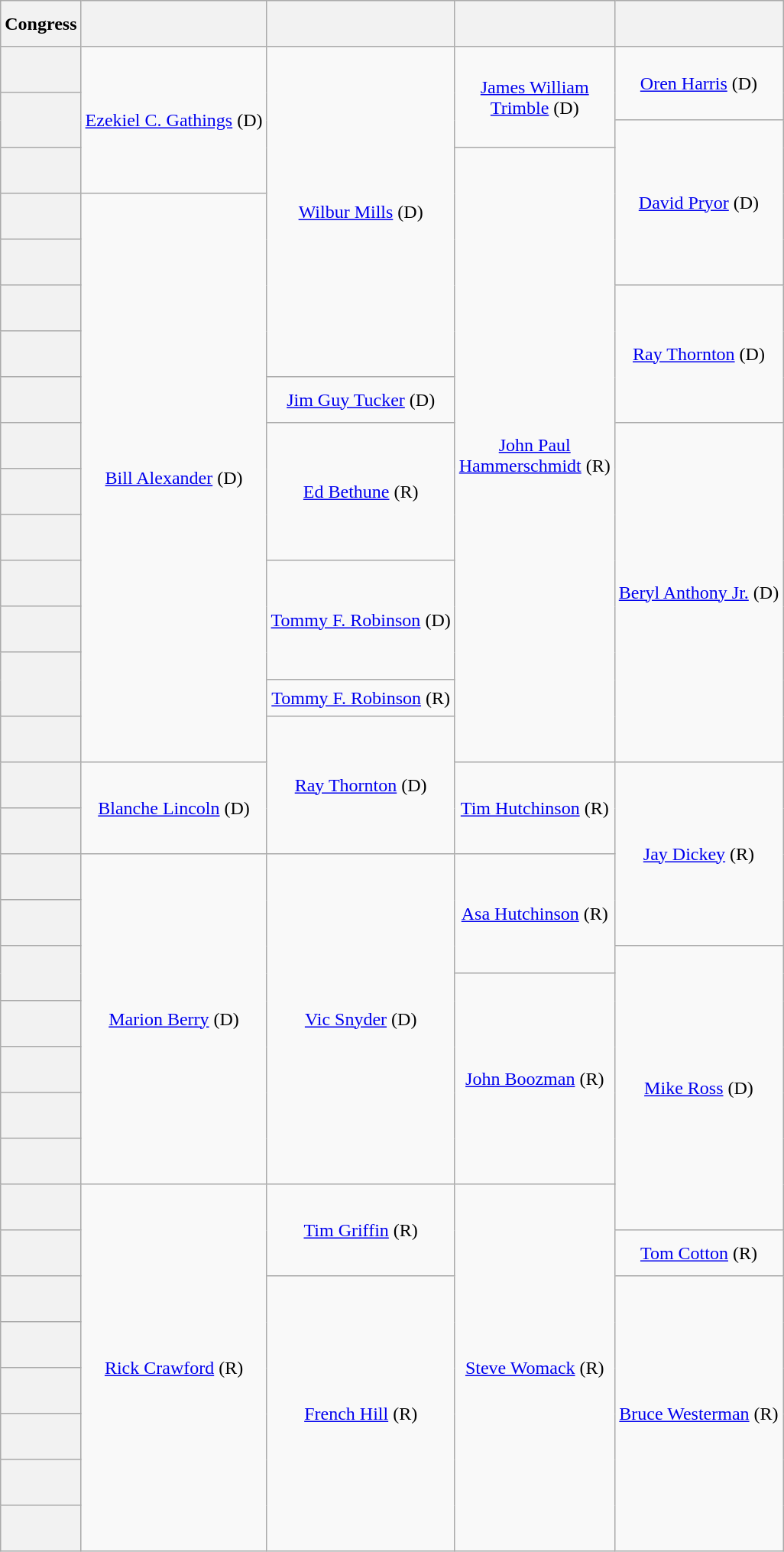<table class="wikitable sticky-header" style="text-align:center">
<tr style="height:2.5em">
<th scope="col">Congress</th>
<th scope="col"></th>
<th scope="col"></th>
<th scope="col"></th>
<th scope="col"></th>
</tr>
<tr style="height:2.5em">
<th scope="row"> </th>
<td rowspan=4 ><a href='#'>Ezekiel C. Gathings</a> (D)</td>
<td rowspan=8 ><a href='#'>Wilbur Mills</a> (D)</td>
<td rowspan=3 ><a href='#'>James William<br>Trimble</a> (D)</td>
<td rowspan=2 ><a href='#'>Oren Harris</a> (D)</td>
</tr>
<tr style="height:1.5em">
<th scope="row" rowspan=2> </th>
</tr>
<tr style="height:1.5em">
<td rowspan=4 ><a href='#'>David Pryor</a> (D)</td>
</tr>
<tr style="height:2.5em">
<th scope="row"> </th>
<td rowspan=14 ><a href='#'>John Paul<br>Hammerschmidt</a> (R)</td>
</tr>
<tr style="height:2.5em">
<th scope="row"> </th>
<td rowspan=13 ><a href='#'>Bill Alexander</a> (D)</td>
</tr>
<tr style="height:2.5em">
<th scope="row"> </th>
</tr>
<tr style="height:2.5em">
<th scope="row"> </th>
<td rowspan=3 ><a href='#'>Ray Thornton</a> (D)</td>
</tr>
<tr style="height:2.5em">
<th scope="row"> </th>
</tr>
<tr style="height:2.5em">
<th scope="row"> </th>
<td><a href='#'>Jim Guy Tucker</a> (D)</td>
</tr>
<tr style="height:2.5em">
<th scope="row"> </th>
<td rowspan=3 ><a href='#'>Ed Bethune</a> (R)</td>
<td rowspan=8 ><a href='#'>Beryl Anthony Jr.</a> (D)</td>
</tr>
<tr style="height:2.5em">
<th scope="row"> </th>
</tr>
<tr style="height:2.5em">
<th scope="row"> </th>
</tr>
<tr style="height:2.5em">
<th scope="row"> </th>
<td rowspan=3 ><a href='#'>Tommy F. Robinson</a> (D)</td>
</tr>
<tr style="height:2.5em">
<th scope="row"> </th>
</tr>
<tr style="height:1.5em">
<th scope="row" rowspan=2> </th>
</tr>
<tr style="height:2em">
<td><a href='#'>Tommy F. Robinson</a> (R)</td>
</tr>
<tr style="height:2.5em">
<th scope="row"> </th>
<td rowspan=3 ><a href='#'>Ray Thornton</a> (D)</td>
</tr>
<tr style="height:2.5em">
<th scope="row"> </th>
<td rowspan=2 ><a href='#'>Blanche Lincoln</a> (D)</td>
<td rowspan=2 ><a href='#'>Tim Hutchinson</a> (R)</td>
<td rowspan=4 ><a href='#'>Jay Dickey</a> (R)</td>
</tr>
<tr style="height:2.5em">
<th scope="row"> </th>
</tr>
<tr style="height:2.5em">
<th scope="row"> </th>
<td rowspan=8 ><a href='#'>Marion Berry</a> (D)</td>
<td rowspan=8 ><a href='#'>Vic Snyder</a> (D)</td>
<td rowspan=3 ><a href='#'>Asa Hutchinson</a> (R)</td>
</tr>
<tr style="height:2.5em">
<th scope="row"> </th>
</tr>
<tr style="height:1.5em">
<th scope="row" rowspan=2> </th>
<td rowspan=7 ><a href='#'>Mike Ross</a> (D)</td>
</tr>
<tr style="height:1.5em">
<td rowspan=5 ><a href='#'>John Boozman</a> (R)</td>
</tr>
<tr style="height:2.5em">
<th scope="row"> </th>
</tr>
<tr style="height:2.5em">
<th scope="row"> </th>
</tr>
<tr style="height:2.5em">
<th scope="row"> </th>
</tr>
<tr style="height:2.5em">
<th scope="row"> </th>
</tr>
<tr style="height:2.5em">
<th scope="row"> </th>
<td rowspan=8 ><a href='#'>Rick Crawford</a> (R)</td>
<td rowspan=2 ><a href='#'>Tim Griffin</a> (R)</td>
<td rowspan=8 ><a href='#'>Steve Womack</a> (R)</td>
</tr>
<tr style="height:2.5em">
<th scope="row"> </th>
<td><a href='#'>Tom Cotton</a> (R)</td>
</tr>
<tr style="height:2.5em">
<th scope="row"> </th>
<td rowspan=6 ><a href='#'>French Hill</a> (R)</td>
<td rowspan=6 ><a href='#'>Bruce Westerman</a> (R)</td>
</tr>
<tr style="height:2.5em">
<th scope="row"> </th>
</tr>
<tr style="height:2.5em">
<th scope="row"> </th>
</tr>
<tr style="height:2.5em">
<th scope="row"> </th>
</tr>
<tr style="height:2.5em">
<th scope="row"> </th>
</tr>
<tr style="height:2.5em">
<th scope="row"> </th>
</tr>
</table>
